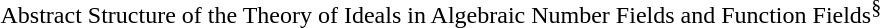<table>
<tr>
<td>Abstract Structure of the Theory of Ideals in Algebraic Number Fields and Function Fields<sup>§</sup></td>
</tr>
</table>
